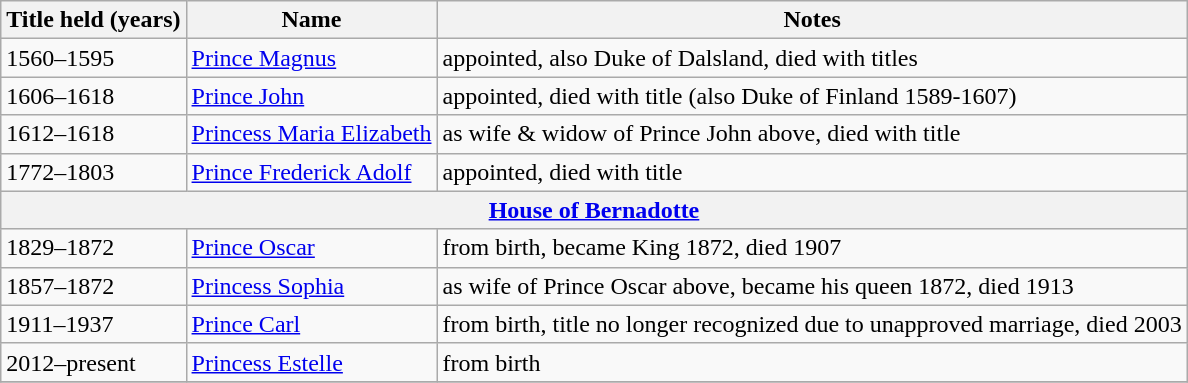<table class="wikitable">
<tr>
<th><strong>Title held (years)</strong></th>
<th><strong>Name</strong></th>
<th><strong>Notes</strong></th>
</tr>
<tr>
<td>1560–1595</td>
<td><a href='#'>Prince Magnus</a></td>
<td>appointed, also Duke of Dalsland, died with titles</td>
</tr>
<tr>
<td>1606–1618</td>
<td><a href='#'>Prince John</a></td>
<td>appointed, died with title (also Duke of Finland 1589-1607)</td>
</tr>
<tr>
<td>1612–1618</td>
<td><a href='#'>Princess Maria Elizabeth</a></td>
<td>as wife & widow of Prince John above, died with title</td>
</tr>
<tr>
<td>1772–1803</td>
<td><a href='#'>Prince Frederick Adolf</a></td>
<td>appointed, died with title</td>
</tr>
<tr>
<th colspan=3><a href='#'>House of Bernadotte</a></th>
</tr>
<tr>
<td>1829–1872</td>
<td><a href='#'>Prince Oscar</a></td>
<td>from birth, became King 1872, died 1907</td>
</tr>
<tr>
<td>1857–1872</td>
<td><a href='#'>Princess Sophia</a></td>
<td>as wife of Prince Oscar above, became his queen 1872, died 1913</td>
</tr>
<tr>
<td>1911–1937</td>
<td><a href='#'>Prince Carl</a></td>
<td>from birth, title no longer recognized due to unapproved marriage, died 2003</td>
</tr>
<tr>
<td>2012–present</td>
<td><a href='#'>Princess Estelle</a></td>
<td>from birth</td>
</tr>
<tr>
</tr>
</table>
